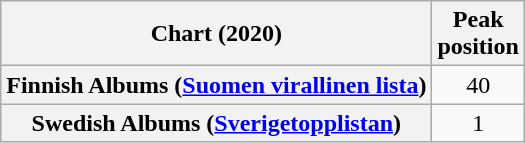<table class="wikitable sortable plainrowheaders" style="text-align:center">
<tr>
<th scope="col">Chart (2020)</th>
<th scope="col">Peak<br>position</th>
</tr>
<tr>
<th scope="row">Finnish Albums (<a href='#'>Suomen virallinen lista</a>)</th>
<td>40</td>
</tr>
<tr>
<th scope="row">Swedish Albums (<a href='#'>Sverigetopplistan</a>)</th>
<td>1</td>
</tr>
</table>
